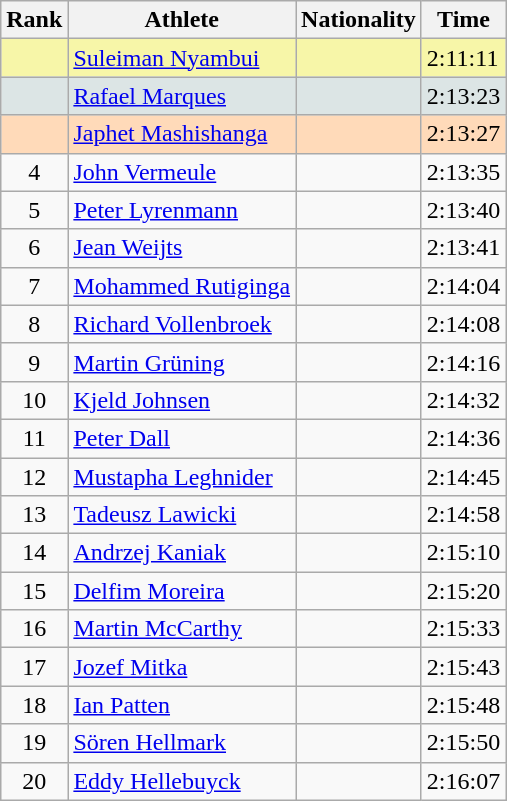<table class="wikitable sortable">
<tr>
<th>Rank</th>
<th>Athlete</th>
<th>Nationality</th>
<th>Time</th>
</tr>
<tr bgcolor=#F7F6A8>
<td align=center></td>
<td><a href='#'>Suleiman Nyambui</a></td>
<td></td>
<td>2:11:11</td>
</tr>
<tr bgcolor=#DCE5E5>
<td align=center></td>
<td><a href='#'>Rafael Marques</a></td>
<td></td>
<td>2:13:23</td>
</tr>
<tr bgcolor=#FFDAB9>
<td align=center></td>
<td><a href='#'>Japhet Mashishanga</a></td>
<td></td>
<td>2:13:27</td>
</tr>
<tr>
<td align=center>4</td>
<td><a href='#'>John Vermeule</a></td>
<td></td>
<td>2:13:35</td>
</tr>
<tr>
<td align=center>5</td>
<td><a href='#'>Peter Lyrenmann</a></td>
<td></td>
<td>2:13:40</td>
</tr>
<tr>
<td align=center>6</td>
<td><a href='#'>Jean Weijts</a></td>
<td></td>
<td>2:13:41</td>
</tr>
<tr>
<td align=center>7</td>
<td><a href='#'>Mohammed Rutiginga</a></td>
<td></td>
<td>2:14:04</td>
</tr>
<tr>
<td align=center>8</td>
<td><a href='#'>Richard Vollenbroek</a></td>
<td></td>
<td>2:14:08</td>
</tr>
<tr>
<td align=center>9</td>
<td><a href='#'>Martin Grüning</a></td>
<td></td>
<td>2:14:16</td>
</tr>
<tr>
<td align=center>10</td>
<td><a href='#'>Kjeld Johnsen</a></td>
<td></td>
<td>2:14:32</td>
</tr>
<tr>
<td align=center>11</td>
<td><a href='#'>Peter Dall</a></td>
<td></td>
<td>2:14:36</td>
</tr>
<tr>
<td align=center>12</td>
<td><a href='#'>Mustapha Leghnider</a></td>
<td></td>
<td>2:14:45</td>
</tr>
<tr>
<td align=center>13</td>
<td><a href='#'>Tadeusz Lawicki</a></td>
<td></td>
<td>2:14:58</td>
</tr>
<tr>
<td align=center>14</td>
<td><a href='#'>Andrzej Kaniak</a></td>
<td></td>
<td>2:15:10</td>
</tr>
<tr>
<td align=center>15</td>
<td><a href='#'>Delfim Moreira</a></td>
<td></td>
<td>2:15:20</td>
</tr>
<tr>
<td align=center>16</td>
<td><a href='#'>Martin McCarthy</a></td>
<td></td>
<td>2:15:33</td>
</tr>
<tr>
<td align=center>17</td>
<td><a href='#'>Jozef Mitka</a></td>
<td></td>
<td>2:15:43</td>
</tr>
<tr>
<td align=center>18</td>
<td><a href='#'>Ian Patten</a></td>
<td></td>
<td>2:15:48</td>
</tr>
<tr>
<td align=center>19</td>
<td><a href='#'>Sören Hellmark</a></td>
<td></td>
<td>2:15:50</td>
</tr>
<tr>
<td align=center>20</td>
<td><a href='#'>Eddy Hellebuyck</a></td>
<td></td>
<td>2:16:07</td>
</tr>
</table>
